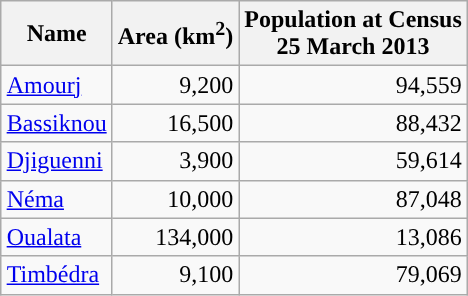<table class="sortable wikitable" | style="clear:right; float:right;">
<tr>
<th>Name</th>
<th>Area (km<sup>2</sup>)</th>
<th>Population at Census <br> 25 March 2013</th>
</tr>
<tr>
<td><a href='#'>Amourj</a></td>
<td align="right">9,200</td>
<td align="right">94,559</td>
</tr>
<tr>
<td><a href='#'>Bassiknou</a></td>
<td align="right">16,500</td>
<td align="right">88,432</td>
</tr>
<tr>
<td><a href='#'>Djiguenni</a></td>
<td align="right">3,900</td>
<td align="right">59,614</td>
</tr>
<tr>
<td><a href='#'>Néma</a></td>
<td align="right">10,000</td>
<td align="right">87,048</td>
</tr>
<tr>
<td><a href='#'>Oualata</a></td>
<td align="right">134,000</td>
<td align="right">13,086</td>
</tr>
<tr>
<td><a href='#'>Timbédra</a></td>
<td align="right">9,100</td>
<td align="right">79,069</td>
</tr>
</table>
